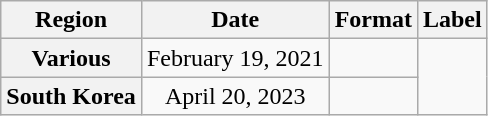<table class="wikitable plainrowheaders" style="text-align:center;">
<tr>
<th scope="col">Region</th>
<th scope="col">Date</th>
<th scope="col">Format</th>
<th scope="col">Label</th>
</tr>
<tr>
<th scope="row">Various </th>
<td>February 19, 2021</td>
<td></td>
<td rowspan="2"></td>
</tr>
<tr>
<th scope="row">South Korea</th>
<td>April 20, 2023</td>
<td></td>
</tr>
</table>
